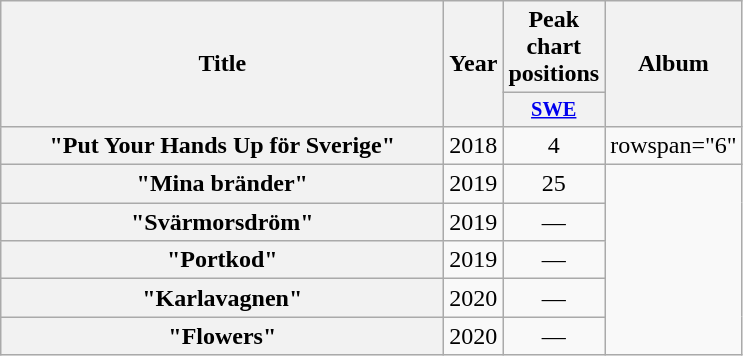<table class="wikitable plainrowheaders" style="text-align:center;">
<tr>
<th scope="col" rowspan="2" style="width:18em;">Title</th>
<th scope="col" rowspan="2" style="width:1em;">Year</th>
<th scope="col" colspan="1">Peak chart positions</th>
<th scope="col" rowspan="2">Album</th>
</tr>
<tr>
<th scope="col" style="width:3em;font-size:85%;"><a href='#'>SWE</a><br></th>
</tr>
<tr>
<th scope="row">"Put Your Hands Up för Sverige"<br></th>
<td>2018</td>
<td>4</td>
<td>rowspan="6" </td>
</tr>
<tr>
<th scope="row">"Mina bränder"<br></th>
<td>2019</td>
<td>25</td>
</tr>
<tr>
<th scope="row">"Svärmorsdröm"<br></th>
<td>2019</td>
<td>—</td>
</tr>
<tr>
<th scope="row">"Portkod"<br></th>
<td>2019</td>
<td>—</td>
</tr>
<tr>
<th scope="row">"Karlavagnen"<br></th>
<td>2020</td>
<td>—</td>
</tr>
<tr>
<th scope="row">"Flowers"<br></th>
<td>2020</td>
<td>—</td>
</tr>
</table>
